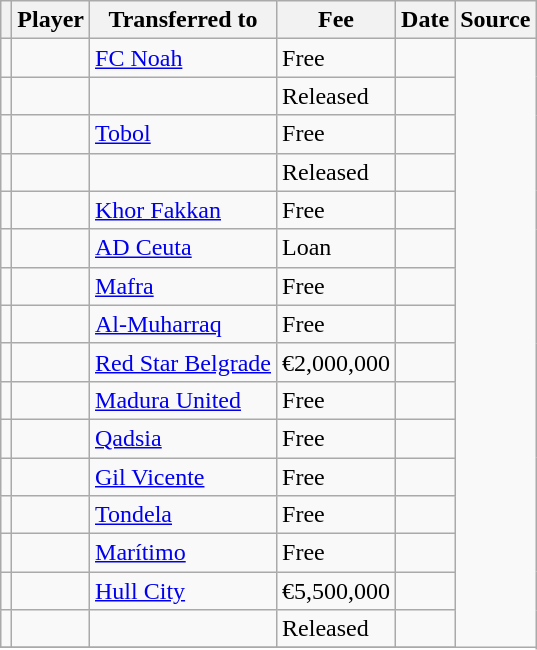<table class="wikitable plainrowheaders sortable">
<tr>
<th></th>
<th scope="col">Player</th>
<th>Transferred to</th>
<th style="width: 65px;">Fee</th>
<th scope="col">Date</th>
<th scope="col">Source</th>
</tr>
<tr>
<td align="center"></td>
<td></td>
<td> <a href='#'>FC Noah</a></td>
<td>Free</td>
<td></td>
</tr>
<tr>
<td align="center"></td>
<td></td>
<td></td>
<td>Released</td>
<td></td>
</tr>
<tr>
<td align="center"></td>
<td></td>
<td> <a href='#'>Tobol</a></td>
<td>Free</td>
<td></td>
</tr>
<tr>
<td align="center"></td>
<td></td>
<td></td>
<td>Released</td>
<td></td>
</tr>
<tr>
<td align="center"></td>
<td></td>
<td> <a href='#'>Khor Fakkan</a></td>
<td>Free</td>
<td></td>
</tr>
<tr>
<td align="center"></td>
<td></td>
<td> <a href='#'>AD Ceuta</a></td>
<td>Loan</td>
<td></td>
</tr>
<tr>
<td align="center"></td>
<td></td>
<td> <a href='#'>Mafra</a></td>
<td>Free</td>
<td></td>
</tr>
<tr>
<td align="center"></td>
<td></td>
<td> <a href='#'>Al-Muharraq</a></td>
<td>Free</td>
<td></td>
</tr>
<tr>
<td align="center"></td>
<td></td>
<td> <a href='#'>Red Star Belgrade</a></td>
<td>€2,000,000</td>
<td></td>
</tr>
<tr>
<td align="center"></td>
<td></td>
<td> <a href='#'>Madura United</a></td>
<td>Free</td>
<td></td>
</tr>
<tr>
<td align="center"></td>
<td></td>
<td> <a href='#'>Qadsia</a></td>
<td>Free</td>
<td></td>
</tr>
<tr>
<td align="center"></td>
<td></td>
<td> <a href='#'>Gil Vicente</a></td>
<td>Free</td>
<td></td>
</tr>
<tr>
<td align="center"></td>
<td></td>
<td> <a href='#'>Tondela</a></td>
<td>Free</td>
<td></td>
</tr>
<tr>
<td align="center"></td>
<td></td>
<td> <a href='#'>Marítimo</a></td>
<td>Free</td>
<td></td>
</tr>
<tr>
<td align="center"></td>
<td></td>
<td> <a href='#'>Hull City</a></td>
<td>€5,500,000</td>
<td></td>
</tr>
<tr>
<td align="center"></td>
<td></td>
<td></td>
<td>Released</td>
<td></td>
</tr>
<tr>
</tr>
</table>
